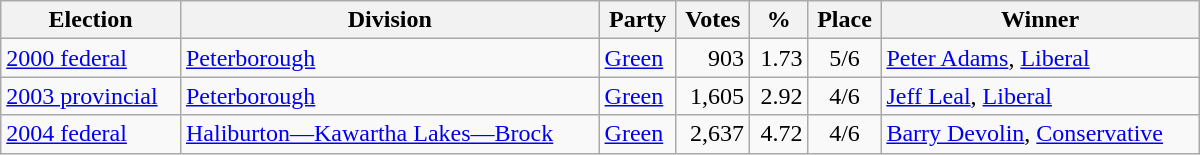<table class="wikitable" width="800">
<tr>
<th align="left">Election</th>
<th align="left">Division</th>
<th align="left">Party</th>
<th align="right">Votes</th>
<th align="right">%</th>
<th align="center">Place</th>
<th align="center">Winner</th>
</tr>
<tr>
<td align="left"><a href='#'>2000 federal</a></td>
<td align="left"><a href='#'>Peterborough</a></td>
<td align="left"><a href='#'>Green</a></td>
<td align="right">903</td>
<td align="right">1.73</td>
<td align="center">5/6</td>
<td align="left"><a href='#'>Peter Adams</a>, <a href='#'>Liberal</a></td>
</tr>
<tr>
<td align="left"><a href='#'>2003 provincial</a></td>
<td align="left"><a href='#'>Peterborough</a></td>
<td align="left"><a href='#'>Green</a></td>
<td align="right">1,605</td>
<td align="right">2.92</td>
<td align="center">4/6</td>
<td align="left"><a href='#'>Jeff Leal</a>, <a href='#'>Liberal</a></td>
</tr>
<tr>
<td align="left"><a href='#'>2004 federal</a></td>
<td align="left"><a href='#'>Haliburton—Kawartha Lakes—Brock</a></td>
<td align="left"><a href='#'>Green</a></td>
<td align="right">2,637</td>
<td align="right">4.72</td>
<td align="center">4/6</td>
<td align="left"><a href='#'>Barry Devolin</a>, <a href='#'>Conservative</a></td>
</tr>
</table>
